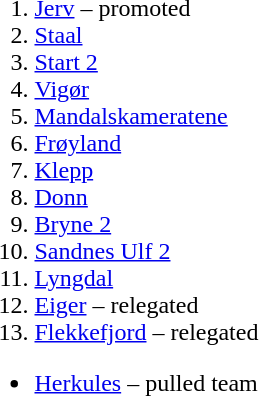<table class="nowrap">
<tr>
<td><br><ol><li><a href='#'>Jerv</a> – promoted</li><li><a href='#'>Staal</a></li><li><a href='#'>Start 2</a></li><li><a href='#'>Vigør</a></li><li><a href='#'>Mandalskameratene</a></li><li><a href='#'>Frøyland</a></li><li><a href='#'>Klepp</a></li><li><a href='#'>Donn</a></li><li><a href='#'>Bryne 2</a></li><li><a href='#'>Sandnes Ulf 2</a></li><li><a href='#'>Lyngdal</a></li><li><a href='#'>Eiger</a> – relegated</li><li><a href='#'>Flekkefjord</a> – relegated</li></ol><ul><li><a href='#'>Herkules</a> – pulled team</li></ul></td>
</tr>
</table>
